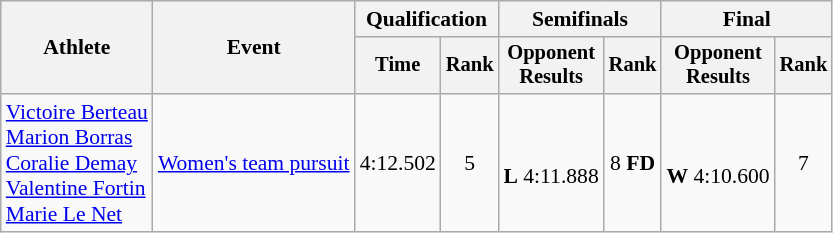<table class="wikitable" style="font-size:90%">
<tr>
<th rowspan=2>Athlete</th>
<th rowspan=2>Event</th>
<th colspan=2>Qualification</th>
<th colspan=2>Semifinals</th>
<th colspan=2>Final</th>
</tr>
<tr style="font-size:95%">
<th>Time</th>
<th>Rank</th>
<th>Opponent<br>Results</th>
<th>Rank</th>
<th>Opponent<br>Results</th>
<th>Rank</th>
</tr>
<tr align=center>
<td align=left><a href='#'>Victoire Berteau</a><br><a href='#'>Marion Borras</a><br><a href='#'>Coralie Demay</a><br><a href='#'>Valentine Fortin</a><br><a href='#'>Marie Le Net</a></td>
<td align=left><a href='#'>Women's team pursuit</a></td>
<td>4:12.502</td>
<td>5</td>
<td><br><strong>L</strong> 4:11.888</td>
<td>8 <strong>FD</strong></td>
<td><br><strong>W</strong> 4:10.600</td>
<td>7</td>
</tr>
</table>
